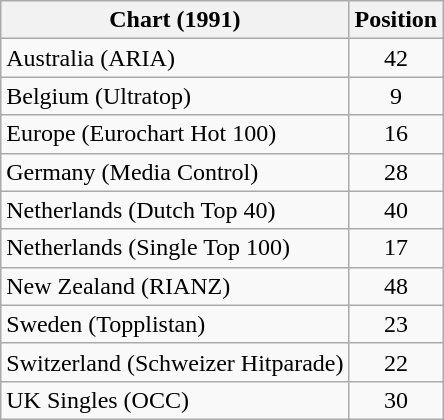<table class="wikitable sortable">
<tr>
<th>Chart (1991)</th>
<th>Position</th>
</tr>
<tr>
<td>Australia (ARIA)</td>
<td align="center">42</td>
</tr>
<tr>
<td>Belgium (Ultratop)</td>
<td align="center">9</td>
</tr>
<tr>
<td>Europe (Eurochart Hot 100)</td>
<td align="center">16</td>
</tr>
<tr>
<td>Germany (Media Control)</td>
<td align="center">28</td>
</tr>
<tr>
<td>Netherlands (Dutch Top 40)</td>
<td align="center">40</td>
</tr>
<tr>
<td>Netherlands (Single Top 100)</td>
<td align="center">17</td>
</tr>
<tr>
<td>New Zealand (RIANZ)</td>
<td align="center">48</td>
</tr>
<tr>
<td>Sweden (Topplistan)</td>
<td align="center">23</td>
</tr>
<tr>
<td>Switzerland (Schweizer Hitparade)</td>
<td align="center">22</td>
</tr>
<tr>
<td>UK Singles (OCC)</td>
<td align="center">30</td>
</tr>
</table>
